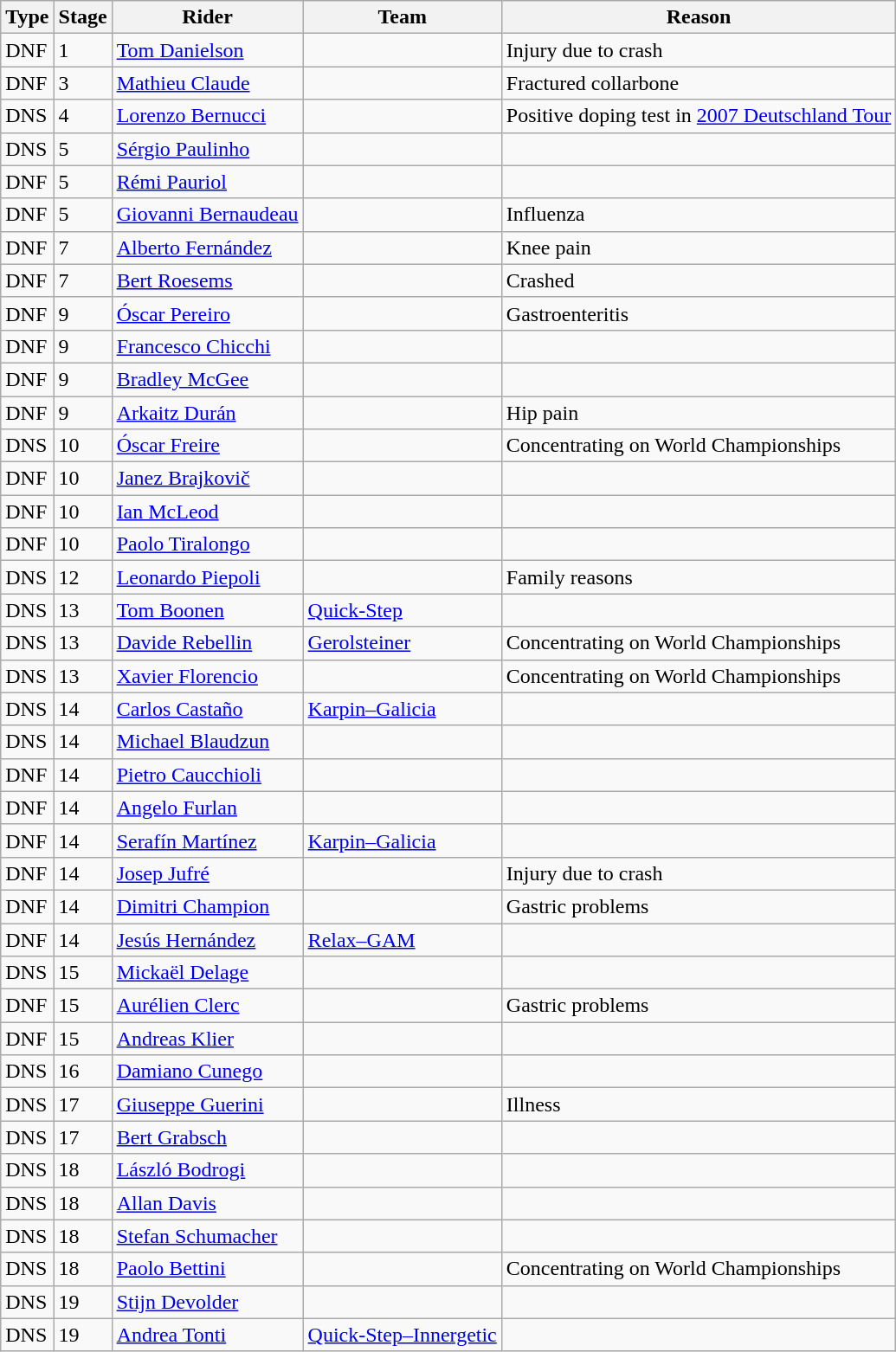<table class="wikitable">
<tr>
<th>Type</th>
<th>Stage</th>
<th>Rider</th>
<th>Team</th>
<th>Reason</th>
</tr>
<tr>
<td>DNF</td>
<td>1</td>
<td> <a href='#'>Tom Danielson</a></td>
<td></td>
<td>Injury due to crash</td>
</tr>
<tr>
<td>DNF</td>
<td>3</td>
<td> <a href='#'>Mathieu Claude</a></td>
<td></td>
<td>Fractured collarbone</td>
</tr>
<tr>
<td>DNS</td>
<td>4</td>
<td> <a href='#'>Lorenzo Bernucci</a></td>
<td></td>
<td>Positive doping test in <a href='#'>2007 Deutschland Tour</a></td>
</tr>
<tr>
<td>DNS</td>
<td>5</td>
<td> <a href='#'>Sérgio Paulinho</a></td>
<td></td>
<td></td>
</tr>
<tr>
<td>DNF</td>
<td>5</td>
<td> <a href='#'>Rémi Pauriol</a></td>
<td></td>
<td></td>
</tr>
<tr>
<td>DNF</td>
<td>5</td>
<td> <a href='#'>Giovanni Bernaudeau</a></td>
<td></td>
<td>Influenza</td>
</tr>
<tr>
<td>DNF</td>
<td>7</td>
<td> <a href='#'>Alberto Fernández</a></td>
<td></td>
<td>Knee pain</td>
</tr>
<tr>
<td>DNF</td>
<td>7</td>
<td> <a href='#'>Bert Roesems</a></td>
<td></td>
<td>Crashed</td>
</tr>
<tr>
<td>DNF</td>
<td>9</td>
<td> <a href='#'>Óscar Pereiro</a></td>
<td></td>
<td>Gastroenteritis</td>
</tr>
<tr>
<td>DNF</td>
<td>9</td>
<td> <a href='#'>Francesco Chicchi</a></td>
<td></td>
<td></td>
</tr>
<tr>
<td>DNF</td>
<td>9</td>
<td> <a href='#'>Bradley McGee</a></td>
<td></td>
<td></td>
</tr>
<tr>
<td>DNF</td>
<td>9</td>
<td> <a href='#'>Arkaitz Durán</a></td>
<td></td>
<td>Hip pain</td>
</tr>
<tr>
<td>DNS</td>
<td>10</td>
<td> <a href='#'>Óscar Freire</a></td>
<td></td>
<td>Concentrating on World Championships</td>
</tr>
<tr>
<td>DNF</td>
<td>10</td>
<td> <a href='#'>Janez Brajkovič</a></td>
<td></td>
<td></td>
</tr>
<tr>
<td>DNF</td>
<td>10</td>
<td> <a href='#'>Ian McLeod</a></td>
<td></td>
<td></td>
</tr>
<tr>
<td>DNF</td>
<td>10</td>
<td> <a href='#'>Paolo Tiralongo</a></td>
<td></td>
<td></td>
</tr>
<tr>
<td>DNS</td>
<td>12</td>
<td> <a href='#'>Leonardo Piepoli</a></td>
<td></td>
<td>Family reasons</td>
</tr>
<tr>
<td>DNS</td>
<td>13</td>
<td> <a href='#'>Tom Boonen</a></td>
<td><a href='#'>Quick-Step</a></td>
<td></td>
</tr>
<tr>
<td>DNS</td>
<td>13</td>
<td> <a href='#'>Davide Rebellin</a></td>
<td><a href='#'>Gerolsteiner</a></td>
<td>Concentrating on World Championships</td>
</tr>
<tr>
<td>DNS</td>
<td>13</td>
<td> <a href='#'>Xavier Florencio</a></td>
<td></td>
<td>Concentrating on World Championships</td>
</tr>
<tr>
<td>DNS</td>
<td>14</td>
<td> <a href='#'>Carlos Castaño</a></td>
<td><a href='#'>Karpin–Galicia</a></td>
<td></td>
</tr>
<tr>
<td>DNS</td>
<td>14</td>
<td> <a href='#'>Michael Blaudzun</a></td>
<td></td>
<td></td>
</tr>
<tr>
<td>DNF</td>
<td>14</td>
<td> <a href='#'>Pietro Caucchioli</a></td>
<td></td>
<td></td>
</tr>
<tr>
<td>DNF</td>
<td>14</td>
<td> <a href='#'>Angelo Furlan</a></td>
<td></td>
<td></td>
</tr>
<tr>
<td>DNF</td>
<td>14</td>
<td> <a href='#'>Serafín Martínez</a></td>
<td><a href='#'>Karpin–Galicia</a></td>
<td></td>
</tr>
<tr>
<td>DNF</td>
<td>14</td>
<td> <a href='#'>Josep Jufré</a></td>
<td></td>
<td>Injury due to crash</td>
</tr>
<tr>
<td>DNF</td>
<td>14</td>
<td> <a href='#'>Dimitri Champion</a></td>
<td></td>
<td>Gastric problems</td>
</tr>
<tr>
<td>DNF</td>
<td>14</td>
<td> <a href='#'>Jesús Hernández</a></td>
<td><a href='#'>Relax–GAM</a></td>
<td></td>
</tr>
<tr>
<td>DNS</td>
<td>15</td>
<td> <a href='#'>Mickaël Delage</a></td>
<td></td>
<td></td>
</tr>
<tr>
<td>DNF</td>
<td>15</td>
<td> <a href='#'>Aurélien Clerc</a></td>
<td></td>
<td>Gastric problems</td>
</tr>
<tr>
<td>DNF</td>
<td>15</td>
<td> <a href='#'>Andreas Klier</a></td>
<td></td>
<td></td>
</tr>
<tr>
<td>DNS</td>
<td>16</td>
<td> <a href='#'>Damiano Cunego</a></td>
<td></td>
<td></td>
</tr>
<tr>
<td>DNS</td>
<td>17</td>
<td> <a href='#'>Giuseppe Guerini</a></td>
<td></td>
<td>Illness</td>
</tr>
<tr>
<td>DNS</td>
<td>17</td>
<td> <a href='#'>Bert Grabsch</a></td>
<td></td>
<td></td>
</tr>
<tr>
<td>DNS</td>
<td>18</td>
<td> <a href='#'>László Bodrogi</a></td>
<td></td>
<td></td>
</tr>
<tr>
<td>DNS</td>
<td>18</td>
<td> <a href='#'>Allan Davis</a></td>
<td></td>
<td></td>
</tr>
<tr>
<td>DNS</td>
<td>18</td>
<td> <a href='#'>Stefan Schumacher</a></td>
<td></td>
<td></td>
</tr>
<tr>
<td>DNS</td>
<td>18</td>
<td> <a href='#'>Paolo Bettini</a></td>
<td></td>
<td>Concentrating on World Championships</td>
</tr>
<tr>
<td>DNS</td>
<td>19</td>
<td> <a href='#'>Stijn Devolder</a></td>
<td></td>
<td></td>
</tr>
<tr>
<td>DNS</td>
<td>19</td>
<td> <a href='#'>Andrea Tonti</a></td>
<td><a href='#'>Quick-Step–Innergetic</a></td>
<td></td>
</tr>
</table>
